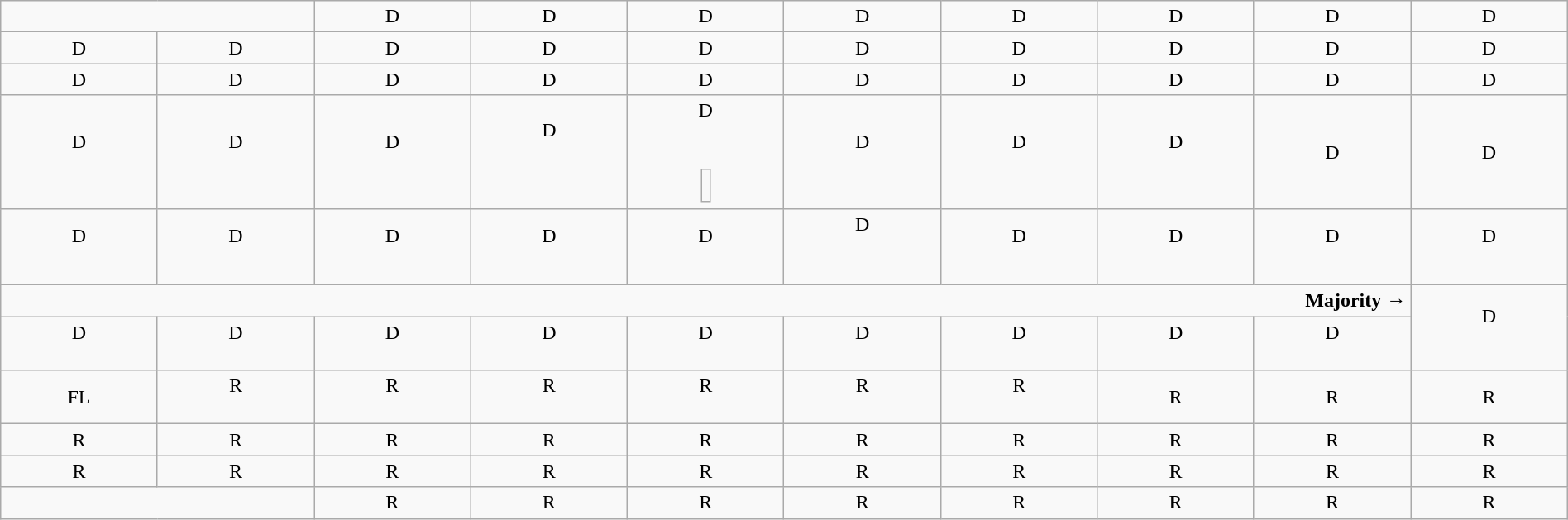<table class="wikitable" style="text-align:center" width=100%>
<tr>
<td colspan=2></td>
<td>D</td>
<td>D</td>
<td>D</td>
<td>D</td>
<td>D</td>
<td>D</td>
<td>D</td>
<td>D</td>
</tr>
<tr>
<td width=10% >D</td>
<td width=10% >D</td>
<td width=10% >D</td>
<td width=10% >D</td>
<td width=10% >D</td>
<td width=10% >D</td>
<td width=10% >D</td>
<td width=10% >D</td>
<td width=10% >D</td>
<td width=10% >D</td>
</tr>
<tr>
<td>D</td>
<td>D</td>
<td>D</td>
<td>D</td>
<td>D</td>
<td>D</td>
<td>D</td>
<td>D</td>
<td>D</td>
<td>D</td>
</tr>
<tr>
<td>D<br><br></td>
<td>D<br><br></td>
<td>D<br><br></td>
<td>D<br><br><br></td>
<td>D<br><br><br><table align=center>
<tr>
<td><br></td>
</tr>
</table>
</td>
<td>D<br><br></td>
<td>D<br><br></td>
<td>D<br><br></td>
<td>D</td>
<td>D</td>
</tr>
<tr>
<td>D<br><br></td>
<td>D<br><br></td>
<td>D<br><br></td>
<td>D<br><br></td>
<td>D<br><br></td>
<td>D<br><br><br></td>
<td>D<br><br></td>
<td>D<br><br></td>
<td>D<br><br></td>
<td>D<br><br></td>
</tr>
<tr>
<td colspan=9 align=right><strong>Majority →</strong></td>
<td rowspan=2 >D<br><br></td>
</tr>
<tr>
<td>D<br><br></td>
<td>D<br><br></td>
<td>D<br><br></td>
<td>D<br><br></td>
<td>D<br><br></td>
<td>D<br><br></td>
<td>D<br><br></td>
<td>D<br><br></td>
<td>D<br><br></td>
</tr>
<tr>
<td>FL</td>
<td>R<br><br></td>
<td>R<br><br></td>
<td>R<br><br></td>
<td>R<br><br></td>
<td>R<br><br></td>
<td>R<br><br></td>
<td>R</td>
<td>R</td>
<td>R</td>
</tr>
<tr>
<td>R</td>
<td>R</td>
<td>R</td>
<td>R</td>
<td>R</td>
<td>R</td>
<td>R</td>
<td>R</td>
<td>R</td>
<td>R</td>
</tr>
<tr>
<td>R</td>
<td>R</td>
<td>R</td>
<td>R</td>
<td>R</td>
<td>R</td>
<td>R</td>
<td>R</td>
<td>R</td>
<td>R</td>
</tr>
<tr>
<td colspan=2></td>
<td>R</td>
<td>R</td>
<td>R</td>
<td>R</td>
<td>R</td>
<td>R</td>
<td>R</td>
<td>R</td>
</tr>
</table>
